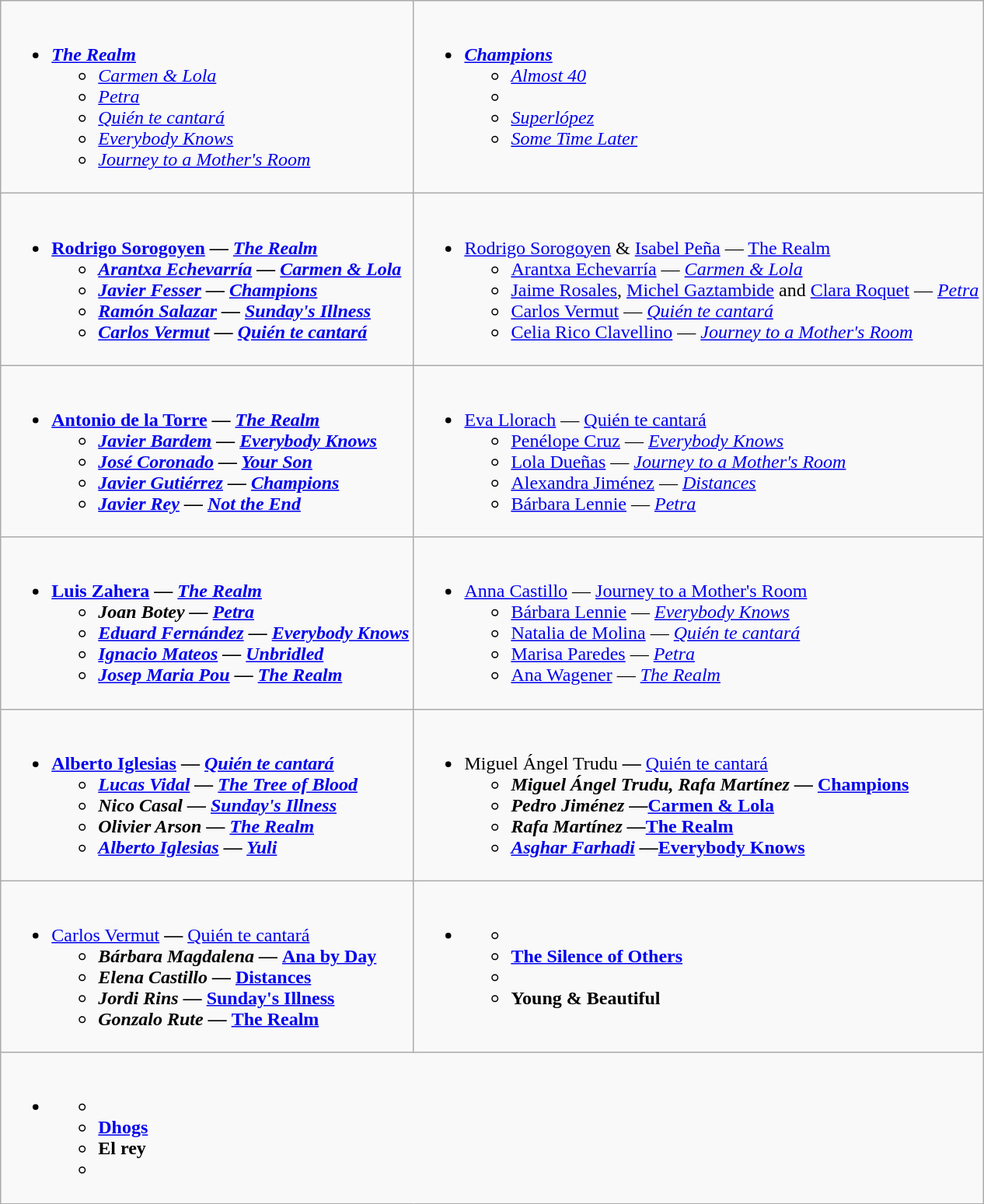<table class=wikitable style="width="100%">
<tr>
<td valign="top" style="width="50%"><br><ul><li><strong><em><a href='#'>The Realm</a></em></strong><ul><li><em><a href='#'>Carmen & Lola</a></em></li><li><em><a href='#'>Petra</a></em></li><li><em><a href='#'>Quién te cantará</a></em></li><li><em><a href='#'>Everybody Knows</a></em></li><li><em><a href='#'>Journey to a Mother's Room</a></em></li></ul></li></ul></td>
<td valign="top" style="width="50%"><br><ul><li><strong><em><a href='#'>Champions</a></em></strong><ul><li><em><a href='#'>Almost 40</a></em></li><li><em></em></li><li><em><a href='#'>Superlópez</a></em></li><li><em><a href='#'>Some Time Later</a></em></li></ul></li></ul></td>
</tr>
<tr>
<td valign="top" style="width="50%"><br><ul><li><strong><a href='#'>Rodrigo Sorogoyen</a> — <em><a href='#'>The Realm</a><strong><em><ul><li><a href='#'>Arantxa Echevarría</a> — </em><a href='#'>Carmen & Lola</a><em></li><li><a href='#'>Javier Fesser</a> — </em><a href='#'>Champions</a><em></li><li><a href='#'>Ramón Salazar</a> — </em><a href='#'>Sunday's Illness</a><em></li><li><a href='#'>Carlos Vermut</a> — </em><a href='#'>Quién te cantará</a><em></li></ul></li></ul></td>
<td valign="top" style="width="50%"><br><ul><li></strong><a href='#'>Rodrigo Sorogoyen</a> & <a href='#'>Isabel Peña</a> — </em><a href='#'>The Realm</a></em></strong><ul><li><a href='#'>Arantxa Echevarría</a> — <em><a href='#'>Carmen & Lola</a></em></li><li><a href='#'>Jaime Rosales</a>, <a href='#'>Michel Gaztambide</a> and <a href='#'>Clara Roquet</a> — <em><a href='#'>Petra</a></em></li><li><a href='#'>Carlos Vermut</a> — <em><a href='#'>Quién te cantará</a></em></li><li><a href='#'>Celia Rico Clavellino</a> — <em><a href='#'>Journey to a Mother's Room</a></em></li></ul></li></ul></td>
</tr>
<tr>
<td valign="top" style="width="50%"><br><ul><li><strong><a href='#'>Antonio de la Torre</a> — <em><a href='#'>The Realm</a><strong><em><ul><li><a href='#'>Javier Bardem</a> — </em><a href='#'>Everybody Knows</a><em></li><li><a href='#'>José Coronado</a> — </em><a href='#'>Your Son</a><em></li><li><a href='#'>Javier Gutiérrez</a> — </em><a href='#'>Champions</a><em></li><li><a href='#'>Javier Rey</a> — </em><a href='#'>Not the End</a><em></li></ul></li></ul></td>
<td valign="top" style="width="50%"><br><ul><li></strong><a href='#'>Eva Llorach</a> — </em><a href='#'>Quién te cantará</a></em></strong><ul><li><a href='#'>Penélope Cruz</a> — <em><a href='#'>Everybody Knows</a></em></li><li><a href='#'>Lola Dueñas</a> — <em><a href='#'>Journey to a Mother's Room</a></em></li><li><a href='#'>Alexandra Jiménez</a> — <em><a href='#'>Distances</a></em></li><li><a href='#'>Bárbara Lennie</a> — <em><a href='#'>Petra</a></em></li></ul></li></ul></td>
</tr>
<tr>
<td valign="top" style="width="50%"><br><ul><li><strong><a href='#'>Luis Zahera</a> — <em><a href='#'>The Realm</a><strong><em><ul><li>Joan Botey — </em><a href='#'>Petra</a><em></li><li><a href='#'>Eduard Fernández</a> — </em><a href='#'>Everybody Knows</a><em></li><li><a href='#'>Ignacio Mateos</a> — </em><a href='#'>Unbridled</a><em></li><li><a href='#'>Josep Maria Pou</a> — </em><a href='#'>The Realm</a><em></li></ul></li></ul></td>
<td valign="top" style="width="50%"><br><ul><li></strong><a href='#'>Anna Castillo</a> — </em><a href='#'>Journey to a Mother's Room</a></em></strong><ul><li><a href='#'>Bárbara Lennie</a> — <em><a href='#'>Everybody Knows</a></em></li><li><a href='#'>Natalia de Molina</a> — <em><a href='#'>Quién te cantará</a></em></li><li><a href='#'>Marisa Paredes</a> — <em><a href='#'>Petra</a></em></li><li><a href='#'>Ana Wagener</a> — <em><a href='#'>The Realm</a></em></li></ul></li></ul></td>
</tr>
<tr>
<td valign="top" style="width="50%"><br><ul><li><strong><a href='#'>Alberto Iglesias</a> — <em><a href='#'>Quién te cantará</a><strong><em><ul><li><a href='#'>Lucas Vidal</a> — </em><a href='#'>The Tree of Blood</a><em></li><li>Nico Casal — </em><a href='#'>Sunday's Illness</a><em></li><li>Olivier Arson — </em><a href='#'>The Realm</a><em></li><li><a href='#'>Alberto Iglesias</a> — </em><a href='#'>Yuli</a><em></li></ul></li></ul></td>
<td valign="top" style="width="50%"><br><ul><li></strong>Miguel Ángel Trudu<strong> — </em></strong><a href='#'>Quién te cantará</a><strong><em><ul><li>Miguel Ángel Trudu, Rafa Martínez — </em><a href='#'>Champions</a><em></li><li>Pedro Jiménez —</em><a href='#'>Carmen & Lola</a><em></li><li>Rafa Martínez —</em><a href='#'>The Realm</a><em></li><li><a href='#'>Asghar Farhadi</a> —</em><a href='#'>Everybody Knows</a><em></li></ul></li></ul></td>
</tr>
<tr>
<td valign="top" style="width="50%"><br><ul><li></strong><a href='#'>Carlos Vermut</a><strong> — </em></strong><a href='#'>Quién te cantará</a><strong><em><ul><li>Bárbara Magdalena — </em><a href='#'>Ana by Day</a><em></li><li>Elena Castillo  — </em><a href='#'>Distances</a><em></li><li>Jordi Rins — </em><a href='#'>Sunday's Illness</a><em></li><li>Gonzalo Rute — </em><a href='#'>The Realm</a><em></li></ul></li></ul></td>
<td valign="top" style="width="50%"><br><ul><li></em></strong><strong><em><ul><li></em><em></li><li></em><a href='#'>The Silence of Others</a><em></li><li></em><em></li><li></em>Young & Beautiful<em></li></ul></li></ul></td>
</tr>
<tr>
<td valign="top" style="width="100%" colspan = "2"><br><ul><li></em></strong><strong><em><ul><li></em><em></li><li></em><a href='#'>Dhogs</a><em></li><li></em>El rey<em></li><li></em><em></li></ul></li></ul></td>
</tr>
</table>
